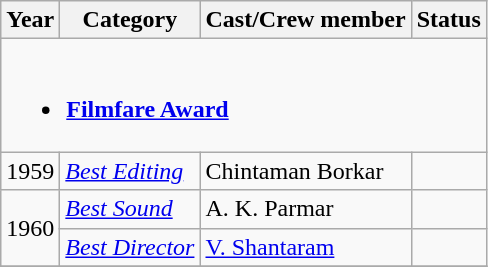<table class="wikitable">
<tr>
<th>Year</th>
<th>Category</th>
<th>Cast/Crew member</th>
<th>Status</th>
</tr>
<tr>
<td colspan="4"><br><ul><li><strong><a href='#'>Filmfare Award</a></strong></li></ul></td>
</tr>
<tr>
<td>1959</td>
<td><em><a href='#'>Best Editing</a></em></td>
<td>Chintaman Borkar</td>
<td></td>
</tr>
<tr>
<td rowspan="2">1960</td>
<td><em><a href='#'>Best Sound</a></em></td>
<td>A. K. Parmar</td>
<td></td>
</tr>
<tr>
<td><em><a href='#'>Best Director</a></em></td>
<td><a href='#'>V. Shantaram</a></td>
<td></td>
</tr>
<tr>
</tr>
</table>
